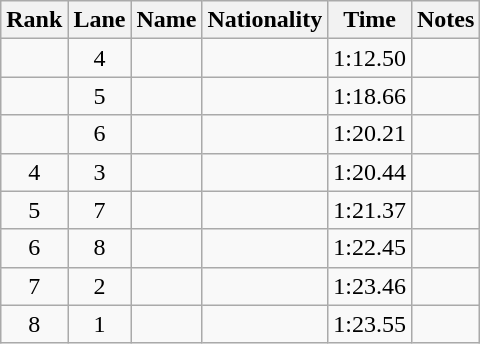<table class="wikitable sortable" style="text-align:center">
<tr>
<th>Rank</th>
<th>Lane</th>
<th>Name</th>
<th>Nationality</th>
<th>Time</th>
<th>Notes</th>
</tr>
<tr>
<td></td>
<td>4</td>
<td align=left></td>
<td align=left></td>
<td>1:12.50</td>
<td><strong></strong></td>
</tr>
<tr>
<td></td>
<td>5</td>
<td align=left></td>
<td align=left></td>
<td>1:18.66</td>
<td></td>
</tr>
<tr>
<td></td>
<td>6</td>
<td align=left></td>
<td align=left></td>
<td>1:20.21</td>
<td></td>
</tr>
<tr>
<td>4</td>
<td>3</td>
<td align=left></td>
<td align=left></td>
<td>1:20.44</td>
<td></td>
</tr>
<tr>
<td>5</td>
<td>7</td>
<td align=left></td>
<td align=left></td>
<td>1:21.37</td>
<td></td>
</tr>
<tr>
<td>6</td>
<td>8</td>
<td align=left></td>
<td align=left></td>
<td>1:22.45</td>
<td></td>
</tr>
<tr>
<td>7</td>
<td>2</td>
<td align=left></td>
<td align=left></td>
<td>1:23.46</td>
<td></td>
</tr>
<tr>
<td>8</td>
<td>1</td>
<td align=left></td>
<td align=left></td>
<td>1:23.55</td>
<td></td>
</tr>
</table>
